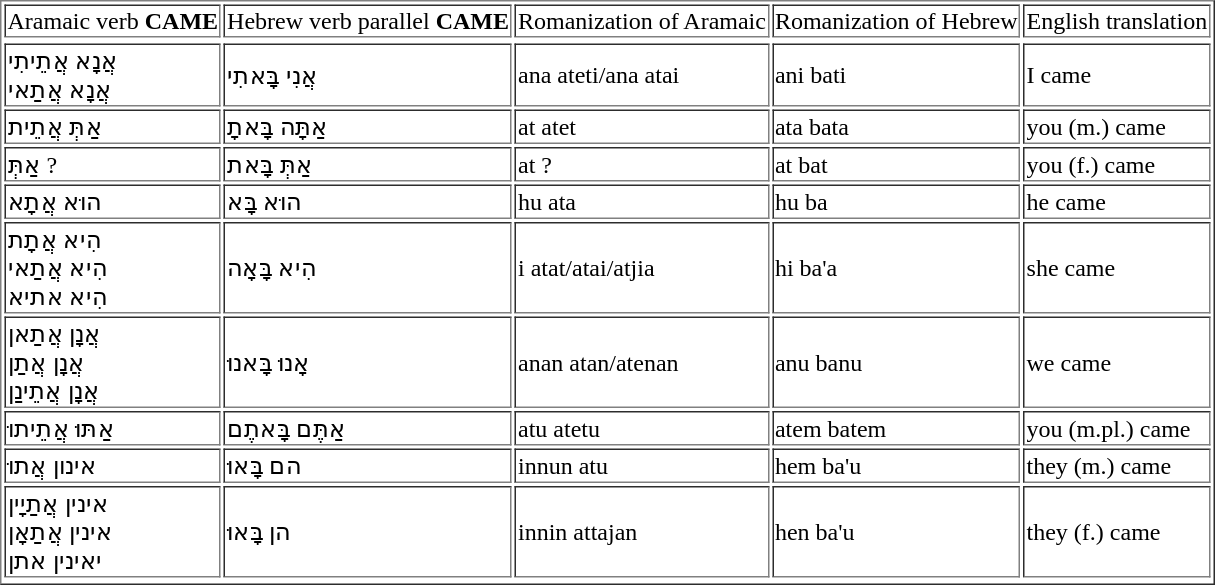<table border=1>
<tr>
<td>Aramaic verb   <strong> CAME </strong></td>
<td>Hebrew verb parallel  <strong> CAME </strong></td>
<td>Romanization of Aramaic</td>
<td>Romanization of Hebrew</td>
<td>English translation</td>
</tr>
<tr>
</tr>
<tr>
<td>אֲנָא אֲתֵיתִי  <br>אֲנָא   אֲתַאי</td>
<td>אֲנִי בָּאתִי</td>
<td>ana ateti/ana atai</td>
<td>ani  bati</td>
<td>I came</td>
</tr>
<tr>
<td>אַתְּ  אֲתֵית</td>
<td>אַתָּה בָּאתָ</td>
<td>at atet</td>
<td>ata   bata</td>
<td>you (m.) came</td>
</tr>
<tr>
<td>אַתְּ  ?</td>
<td>אַתְּ בָּאת</td>
<td>at ?</td>
<td>at  bat</td>
<td>you (f.) came</td>
</tr>
<tr>
<td>הוּא  אֲתָא</td>
<td>הוּא בָּא</td>
<td>hu ata</td>
<td>hu  ba</td>
<td>he  came</td>
</tr>
<tr>
<td>הִיא אֲתָת   <br>הִיא    אֲתַאי <br>הִיא    אתיא <br></td>
<td>הִיא בָּאָה</td>
<td>i atat/atai/atjia</td>
<td>hi  ba'a</td>
<td>she came</td>
</tr>
<tr>
<td>אֲנָן אֲתַאן   <br>אֲנָן אֲתַן <br>אֲנָן אֲתֵינַן <br></td>
<td>אָנוּ בָּאנוּ</td>
<td>anan atan/atenan</td>
<td>anu  banu</td>
<td>we  came</td>
</tr>
<tr>
<td>אַתּוּ    אֲתֵיתוּ</td>
<td>אַתֶּם בָּאתֶם</td>
<td>atu atetu</td>
<td>atem  batem</td>
<td>you (m.pl.) came</td>
</tr>
<tr>
<td>אינון  אֲתוּ</td>
<td>הם בָּאוּ</td>
<td>innun atu</td>
<td>hem    ba'u</td>
<td>they (m.)  came</td>
</tr>
<tr>
<td>אינין  אֲתַיָין   <br>אינין  אֲתַאָן <br>יאינין  אתן <br></td>
<td>הן בָּאוּ</td>
<td>innin attajan</td>
<td>hen ba'u</td>
<td>they (f.)  came</td>
</tr>
<tr>
</tr>
</table>
